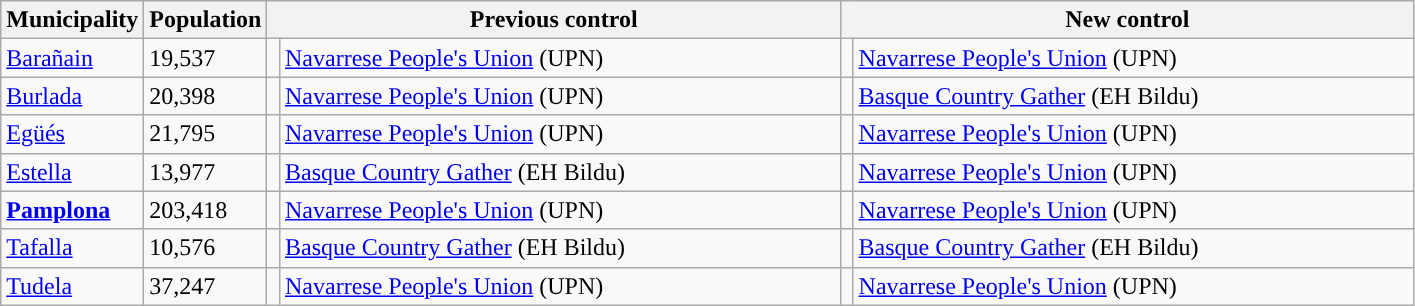<table class="wikitable sortable">
<tr>
<th>Municipality</th>
<th>Population</th>
<th colspan="2" style="width:375px;">Previous control</th>
<th colspan="2" style="width:375px;">New control</th>
</tr>
<tr>
<td><a href='#'>Barañain</a></td>
<td>19,537</td>
<td width="1" style="color:inherit;background:"></td>
<td><a href='#'>Navarrese People's Union</a> (UPN)</td>
<td width="1" style="color:inherit;background:"></td>
<td><a href='#'>Navarrese People's Union</a> (UPN)</td>
</tr>
<tr>
<td><a href='#'>Burlada</a></td>
<td>20,398</td>
<td style="color:inherit;background:"></td>
<td><a href='#'>Navarrese People's Union</a> (UPN)</td>
<td style="color:inherit;background:"></td>
<td><a href='#'>Basque Country Gather</a> (EH Bildu)</td>
</tr>
<tr>
<td><a href='#'>Egüés</a></td>
<td>21,795</td>
<td style="color:inherit;background:"></td>
<td><a href='#'>Navarrese People's Union</a> (UPN)</td>
<td style="color:inherit;background:"></td>
<td><a href='#'>Navarrese People's Union</a> (UPN)</td>
</tr>
<tr>
<td><a href='#'>Estella</a></td>
<td>13,977</td>
<td style="color:inherit;background:"></td>
<td><a href='#'>Basque Country Gather</a> (EH Bildu)</td>
<td style="color:inherit;background:"></td>
<td><a href='#'>Navarrese People's Union</a> (UPN)</td>
</tr>
<tr>
<td><strong><a href='#'>Pamplona</a></strong></td>
<td>203,418</td>
<td style="color:inherit;background:"></td>
<td><a href='#'>Navarrese People's Union</a> (UPN)</td>
<td style="color:inherit;background:"></td>
<td><a href='#'>Navarrese People's Union</a> (UPN) </td>
</tr>
<tr>
<td><a href='#'>Tafalla</a></td>
<td>10,576</td>
<td style="color:inherit;background:"></td>
<td><a href='#'>Basque Country Gather</a> (EH Bildu)</td>
<td style="color:inherit;background:"></td>
<td><a href='#'>Basque Country Gather</a> (EH Bildu)</td>
</tr>
<tr>
<td><a href='#'>Tudela</a></td>
<td>37,247</td>
<td style="color:inherit;background:"></td>
<td><a href='#'>Navarrese People's Union</a> (UPN)</td>
<td style="color:inherit;background:"></td>
<td><a href='#'>Navarrese People's Union</a> (UPN)</td>
</tr>
</table>
